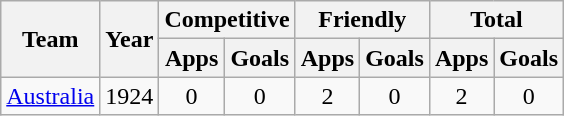<table class="wikitable" style="text-align:center">
<tr>
<th rowspan=2>Team</th>
<th rowspan=2>Year</th>
<th colspan=2>Competitive</th>
<th colspan=2>Friendly</th>
<th colspan=2>Total</th>
</tr>
<tr>
<th>Apps</th>
<th>Goals</th>
<th>Apps</th>
<th>Goals</th>
<th>Apps</th>
<th>Goals</th>
</tr>
<tr>
<td><a href='#'>Australia</a></td>
<td>1924</td>
<td>0</td>
<td>0</td>
<td>2</td>
<td>0</td>
<td>2</td>
<td>0</td>
</tr>
</table>
